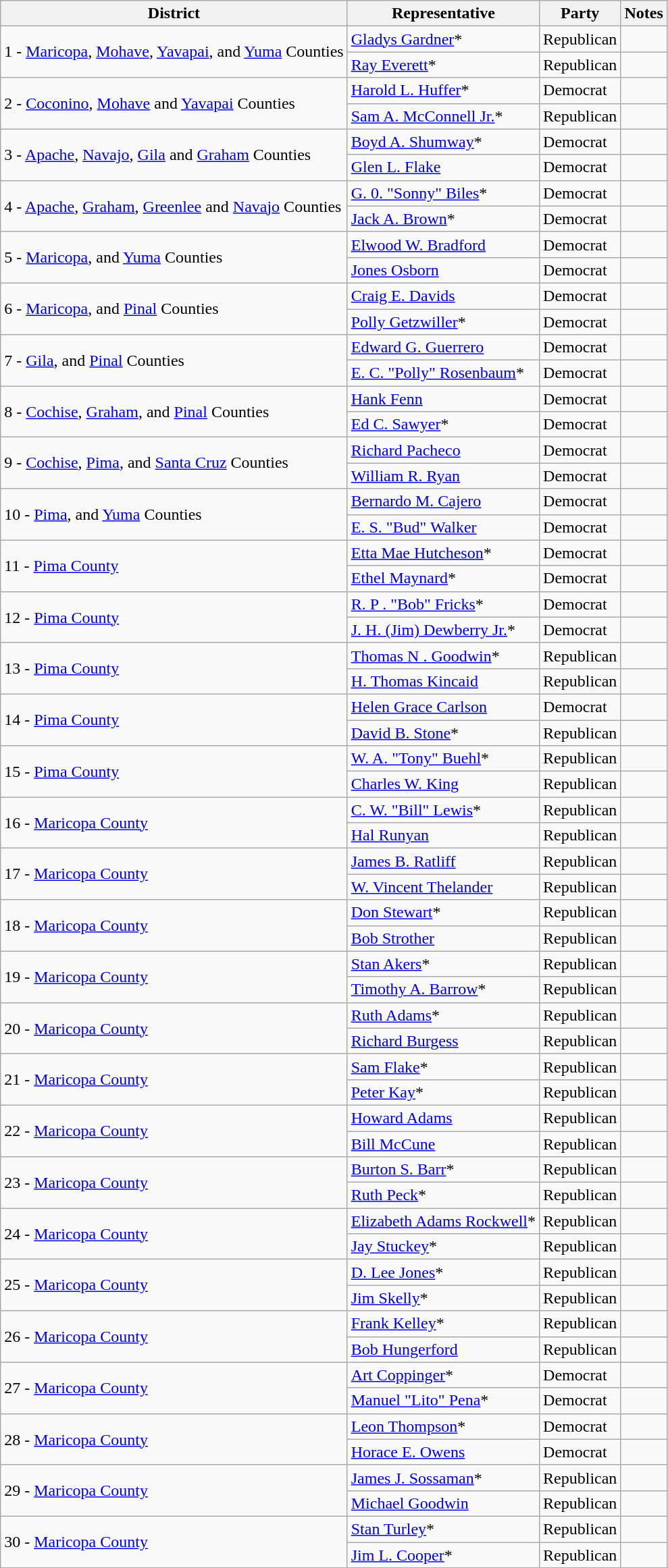<table class="wikitable">
<tr>
<th>District</th>
<th>Representative</th>
<th>Party</th>
<th>Notes</th>
</tr>
<tr>
<td rowspan="2">1 - <a href='#'>Maricopa</a>, <a href='#'>Mohave</a>, <a href='#'>Yavapai</a>, and <a href='#'>Yuma</a> Counties</td>
<td><a href='#'>Gladys Gardner</a>*</td>
<td>Republican</td>
<td></td>
</tr>
<tr>
<td><a href='#'>Ray Everett</a>*</td>
<td>Republican</td>
<td></td>
</tr>
<tr>
<td rowspan="2">2 - <a href='#'>Coconino</a>, <a href='#'>Mohave</a> and <a href='#'>Yavapai</a> Counties</td>
<td><a href='#'>Harold L. Huffer</a>*</td>
<td>Democrat</td>
<td></td>
</tr>
<tr>
<td><a href='#'>Sam A. McConnell Jr.</a>*</td>
<td>Republican</td>
<td></td>
</tr>
<tr>
<td rowspan="2">3 - <a href='#'>Apache</a>, <a href='#'>Navajo</a>, <a href='#'>Gila</a> and <a href='#'>Graham</a> Counties</td>
<td><a href='#'>Boyd A. Shumway</a>*</td>
<td>Democrat</td>
<td></td>
</tr>
<tr>
<td><a href='#'>Glen L. Flake</a></td>
<td>Democrat</td>
<td></td>
</tr>
<tr>
<td rowspan="2">4 - <a href='#'>Apache</a>, <a href='#'>Graham</a>, <a href='#'>Greenlee</a> and <a href='#'>Navajo</a> Counties</td>
<td><a href='#'>G. 0. "Sonny" Biles</a>*</td>
<td>Democrat</td>
<td></td>
</tr>
<tr>
<td><a href='#'>Jack A. Brown</a>*</td>
<td>Democrat</td>
<td></td>
</tr>
<tr>
<td rowspan="2">5 - <a href='#'>Maricopa</a>, and <a href='#'>Yuma</a> Counties</td>
<td><a href='#'>Elwood W. Bradford</a></td>
<td>Democrat</td>
<td></td>
</tr>
<tr>
<td><a href='#'>Jones Osborn</a></td>
<td>Democrat</td>
<td></td>
</tr>
<tr>
<td rowspan="2">6 - <a href='#'>Maricopa</a>, and <a href='#'>Pinal</a> Counties</td>
<td><a href='#'>Craig E. Davids</a></td>
<td>Democrat</td>
<td></td>
</tr>
<tr>
<td><a href='#'>Polly Getzwiller</a>*</td>
<td>Democrat</td>
<td></td>
</tr>
<tr>
<td rowspan="2">7 - <a href='#'>Gila</a>, and <a href='#'>Pinal</a> Counties</td>
<td><a href='#'>Edward G. Guerrero</a></td>
<td>Democrat</td>
<td></td>
</tr>
<tr>
<td><a href='#'>E. C. "Polly" Rosenbaum</a>*</td>
<td>Democrat</td>
<td></td>
</tr>
<tr>
<td rowspan="2">8 - <a href='#'>Cochise</a>, <a href='#'>Graham</a>, and <a href='#'>Pinal</a> Counties</td>
<td><a href='#'>Hank Fenn</a></td>
<td>Democrat</td>
<td></td>
</tr>
<tr>
<td><a href='#'>Ed C. Sawyer</a>*</td>
<td>Democrat</td>
<td></td>
</tr>
<tr>
<td rowspan="2">9 - <a href='#'>Cochise</a>, <a href='#'>Pima</a>, and <a href='#'>Santa Cruz</a> Counties</td>
<td><a href='#'>Richard Pacheco</a></td>
<td>Democrat</td>
<td></td>
</tr>
<tr>
<td><a href='#'>William R. Ryan</a></td>
<td>Democrat</td>
<td></td>
</tr>
<tr>
<td rowspan="2">10 - <a href='#'>Pima</a>, and <a href='#'>Yuma</a> Counties</td>
<td><a href='#'>Bernardo M. Cajero</a></td>
<td>Democrat</td>
<td></td>
</tr>
<tr>
<td><a href='#'>E. S. "Bud" Walker</a></td>
<td>Democrat</td>
<td></td>
</tr>
<tr>
<td rowspan="2">11 - <a href='#'>Pima County</a></td>
<td><a href='#'>Etta Mae Hutcheson</a>*</td>
<td>Democrat</td>
<td></td>
</tr>
<tr>
<td><a href='#'>Ethel Maynard</a>*</td>
<td>Democrat</td>
<td></td>
</tr>
<tr>
<td rowspan="2">12 - <a href='#'>Pima County</a></td>
<td><a href='#'>R. P . "Bob" Fricks</a>*</td>
<td>Democrat</td>
<td></td>
</tr>
<tr>
<td><a href='#'>J. H. (Jim) Dewberry Jr.</a>*</td>
<td>Democrat</td>
<td></td>
</tr>
<tr>
<td rowspan="2">13 - <a href='#'>Pima County</a></td>
<td><a href='#'>Thomas N . Goodwin</a>*</td>
<td>Republican</td>
<td></td>
</tr>
<tr>
<td><a href='#'>H. Thomas Kincaid</a></td>
<td>Republican</td>
<td></td>
</tr>
<tr>
<td rowspan="2">14 - <a href='#'>Pima County</a></td>
<td><a href='#'>Helen Grace Carlson</a></td>
<td>Democrat</td>
<td></td>
</tr>
<tr>
<td><a href='#'>David B. Stone</a>*</td>
<td>Republican</td>
<td></td>
</tr>
<tr>
<td rowspan="2">15 - <a href='#'>Pima County</a></td>
<td><a href='#'>W. A. "Tony" Buehl</a>*</td>
<td>Republican</td>
<td></td>
</tr>
<tr>
<td><a href='#'>Charles W. King</a></td>
<td>Republican</td>
<td></td>
</tr>
<tr>
<td rowspan="2">16 - <a href='#'>Maricopa County</a></td>
<td><a href='#'>C. W. "Bill" Lewis</a>*</td>
<td>Republican</td>
<td></td>
</tr>
<tr>
<td><a href='#'>Hal Runyan</a></td>
<td>Republican</td>
<td></td>
</tr>
<tr>
<td rowspan="2">17 - <a href='#'>Maricopa County</a></td>
<td><a href='#'>James B. Ratliff</a></td>
<td>Republican</td>
<td></td>
</tr>
<tr>
<td><a href='#'>W. Vincent Thelander</a></td>
<td>Republican</td>
<td></td>
</tr>
<tr>
<td rowspan="2">18 - <a href='#'>Maricopa County</a></td>
<td><a href='#'>Don Stewart</a>*</td>
<td>Republican</td>
<td></td>
</tr>
<tr>
<td><a href='#'>Bob Strother</a></td>
<td>Republican</td>
<td></td>
</tr>
<tr>
<td rowspan="2">19 - <a href='#'>Maricopa County</a></td>
<td><a href='#'>Stan Akers</a>*</td>
<td>Republican</td>
<td></td>
</tr>
<tr>
<td><a href='#'>Timothy A. Barrow</a>*</td>
<td>Republican</td>
<td></td>
</tr>
<tr>
<td rowspan="2">20 - <a href='#'>Maricopa County</a></td>
<td><a href='#'>Ruth Adams</a>*</td>
<td>Republican</td>
<td></td>
</tr>
<tr>
<td><a href='#'>Richard Burgess</a></td>
<td>Republican</td>
<td></td>
</tr>
<tr>
<td rowspan="2">21 - <a href='#'>Maricopa County</a></td>
<td><a href='#'>Sam Flake</a>*</td>
<td>Republican</td>
<td></td>
</tr>
<tr>
<td><a href='#'>Peter Kay</a>*</td>
<td>Republican</td>
<td></td>
</tr>
<tr>
<td rowspan="2">22 - <a href='#'>Maricopa County</a></td>
<td><a href='#'>Howard Adams</a></td>
<td>Republican</td>
<td></td>
</tr>
<tr>
<td><a href='#'>Bill McCune</a></td>
<td>Republican</td>
<td></td>
</tr>
<tr>
<td rowspan="2">23 - <a href='#'>Maricopa County</a></td>
<td><a href='#'>Burton S. Barr</a>*</td>
<td>Republican</td>
<td></td>
</tr>
<tr>
<td><a href='#'>Ruth Peck</a>*</td>
<td>Republican</td>
<td></td>
</tr>
<tr>
<td rowspan="2">24 - <a href='#'>Maricopa County</a></td>
<td><a href='#'>Elizabeth Adams Rockwell</a>*</td>
<td>Republican</td>
<td></td>
</tr>
<tr>
<td><a href='#'>Jay Stuckey</a>*</td>
<td>Republican</td>
<td></td>
</tr>
<tr>
<td rowspan="2">25 - <a href='#'>Maricopa County</a></td>
<td><a href='#'>D. Lee Jones</a>*</td>
<td>Republican</td>
<td></td>
</tr>
<tr>
<td><a href='#'>Jim Skelly</a>*</td>
<td>Republican</td>
<td></td>
</tr>
<tr>
<td rowspan="2">26 - <a href='#'>Maricopa County</a></td>
<td><a href='#'>Frank Kelley</a>*</td>
<td>Republican</td>
<td></td>
</tr>
<tr>
<td><a href='#'>Bob Hungerford</a></td>
<td>Republican</td>
<td></td>
</tr>
<tr>
<td rowspan="2">27 - <a href='#'>Maricopa County</a></td>
<td><a href='#'>Art Coppinger</a>*</td>
<td>Democrat</td>
<td></td>
</tr>
<tr>
<td><a href='#'>Manuel "Lito" Pena</a>*</td>
<td>Democrat</td>
<td></td>
</tr>
<tr>
<td rowspan="2">28 - <a href='#'>Maricopa County</a></td>
<td><a href='#'>Leon Thompson</a>*</td>
<td>Democrat</td>
<td></td>
</tr>
<tr>
<td><a href='#'>Horace E. Owens</a></td>
<td>Democrat</td>
<td></td>
</tr>
<tr>
<td rowspan="2">29 - <a href='#'>Maricopa County</a></td>
<td><a href='#'>James J. Sossaman</a>*</td>
<td>Republican</td>
<td></td>
</tr>
<tr>
<td><a href='#'>Michael Goodwin</a></td>
<td>Republican</td>
<td></td>
</tr>
<tr>
<td rowspan="2">30 - <a href='#'>Maricopa County</a></td>
<td><a href='#'>Stan Turley</a>*</td>
<td>Republican</td>
<td></td>
</tr>
<tr>
<td><a href='#'>Jim L. Cooper</a>*</td>
<td>Republican</td>
<td></td>
</tr>
<tr>
</tr>
</table>
